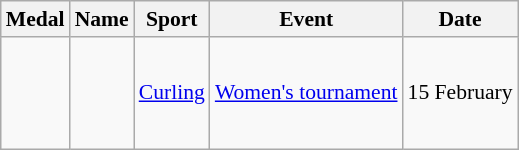<table class="wikitable sortable" style="font-size:90%">
<tr>
<th>Medal</th>
<th>Name</th>
<th>Sport</th>
<th>Event</th>
<th>Date</th>
</tr>
<tr>
<td></td>
<td> <br>  <br>  <br>  <br> </td>
<td><a href='#'>Curling</a></td>
<td><a href='#'>Women's tournament</a></td>
<td>15 February</td>
</tr>
</table>
